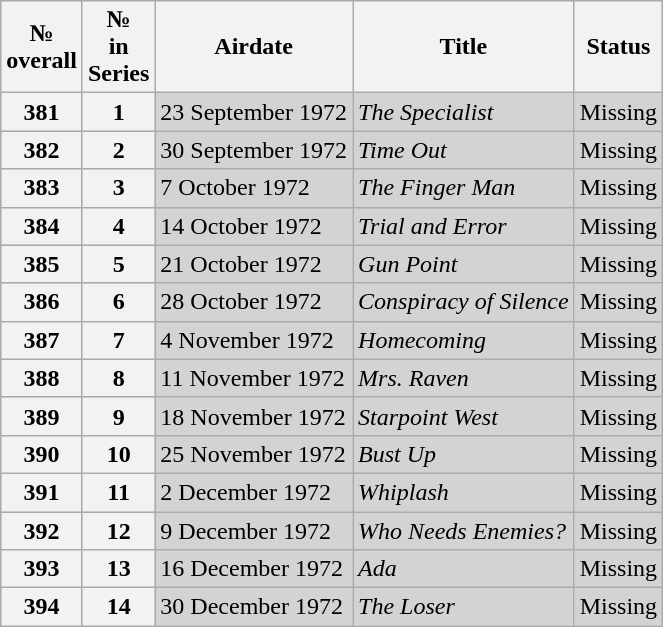<table class="wikitable">
<tr>
<th>№<br>overall</th>
<th>№<br>in<br>Series</th>
<th>Airdate</th>
<th>Title</th>
<th>Status</th>
</tr>
<tr style="background:lightgrey;">
<th style="text-align:center;">381</th>
<th style="text-align:center;">1</th>
<td>23 September 1972</td>
<td><em>The Specialist</em></td>
<td>Missing</td>
</tr>
<tr style="background:lightgrey;">
<th style="text-align:center;">382</th>
<th style="text-align:center;">2</th>
<td>30 September 1972</td>
<td><em>Time Out</em></td>
<td>Missing</td>
</tr>
<tr style="background:lightgrey;">
<th style="text-align:center;">383</th>
<th style="text-align:center;">3</th>
<td>7 October 1972</td>
<td><em>The Finger Man</em></td>
<td>Missing</td>
</tr>
<tr style="background:lightgrey;">
<th style="text-align:center;">384</th>
<th style="text-align:center;">4</th>
<td>14 October 1972</td>
<td><em>Trial and Error</em></td>
<td>Missing</td>
</tr>
<tr style="background:lightgrey;">
<th style="text-align:center;">385</th>
<th style="text-align:center;">5</th>
<td>21 October 1972</td>
<td><em>Gun Point</em></td>
<td>Missing</td>
</tr>
<tr style="background:lightgrey;">
<th style="text-align:center;">386</th>
<th style="text-align:center;">6</th>
<td>28 October 1972</td>
<td><em>Conspiracy of Silence</em></td>
<td>Missing</td>
</tr>
<tr style="background:lightgrey;">
<th style="text-align:center;">387</th>
<th style="text-align:center;">7</th>
<td>4 November 1972</td>
<td><em>Homecoming</em></td>
<td>Missing</td>
</tr>
<tr style="background:lightgrey;">
<th style="text-align:center;">388</th>
<th style="text-align:center;">8</th>
<td>11 November 1972</td>
<td><em>Mrs. Raven</em></td>
<td>Missing</td>
</tr>
<tr style="background:lightgrey;">
<th style="text-align:center;">389</th>
<th style="text-align:center;">9</th>
<td>18 November 1972</td>
<td><em>Starpoint West</em></td>
<td>Missing</td>
</tr>
<tr style="background:lightgrey;">
<th style="text-align:center;">390</th>
<th style="text-align:center;">10</th>
<td>25 November 1972</td>
<td><em>Bust Up</em></td>
<td>Missing</td>
</tr>
<tr style="background:lightgrey;">
<th style="text-align:center;">391</th>
<th style="text-align:center;">11</th>
<td>2 December 1972</td>
<td><em>Whiplash</em></td>
<td>Missing</td>
</tr>
<tr style="background:lightgrey;">
<th style="text-align:center;">392</th>
<th style="text-align:center;">12</th>
<td>9 December 1972</td>
<td><em>Who Needs Enemies?</em></td>
<td>Missing</td>
</tr>
<tr style="background:lightgrey;">
<th style="text-align:center;">393</th>
<th style="text-align:center;">13</th>
<td>16 December 1972</td>
<td><em>Ada</em></td>
<td>Missing</td>
</tr>
<tr style="background:lightgrey;">
<th style="text-align:center;">394</th>
<th style="text-align:center;">14</th>
<td>30 December 1972</td>
<td><em>The Loser</em></td>
<td>Missing</td>
</tr>
</table>
